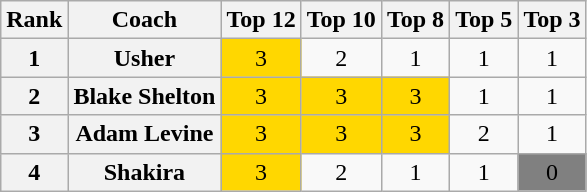<table class="wikitable" style="text-align:center">
<tr>
<th>Rank</th>
<th>Coach</th>
<th>Top 12</th>
<th>Top 10</th>
<th>Top 8</th>
<th>Top 5</th>
<th>Top 3</th>
</tr>
<tr>
<th>1</th>
<th>Usher</th>
<td style="background:gold">3</td>
<td>2</td>
<td>1</td>
<td>1</td>
<td>1</td>
</tr>
<tr>
<th>2</th>
<th>Blake Shelton</th>
<td style="background:gold">3</td>
<td style="background:gold">3</td>
<td style="background:gold">3</td>
<td>1</td>
<td>1</td>
</tr>
<tr>
<th>3</th>
<th>Adam Levine</th>
<td style="background:gold">3</td>
<td style="background:gold">3</td>
<td style="background:gold">3</td>
<td>2</td>
<td>1</td>
</tr>
<tr>
<th>4</th>
<th>Shakira</th>
<td style="background:gold">3</td>
<td>2</td>
<td>1</td>
<td>1</td>
<td style="background:grey">0</td>
</tr>
</table>
